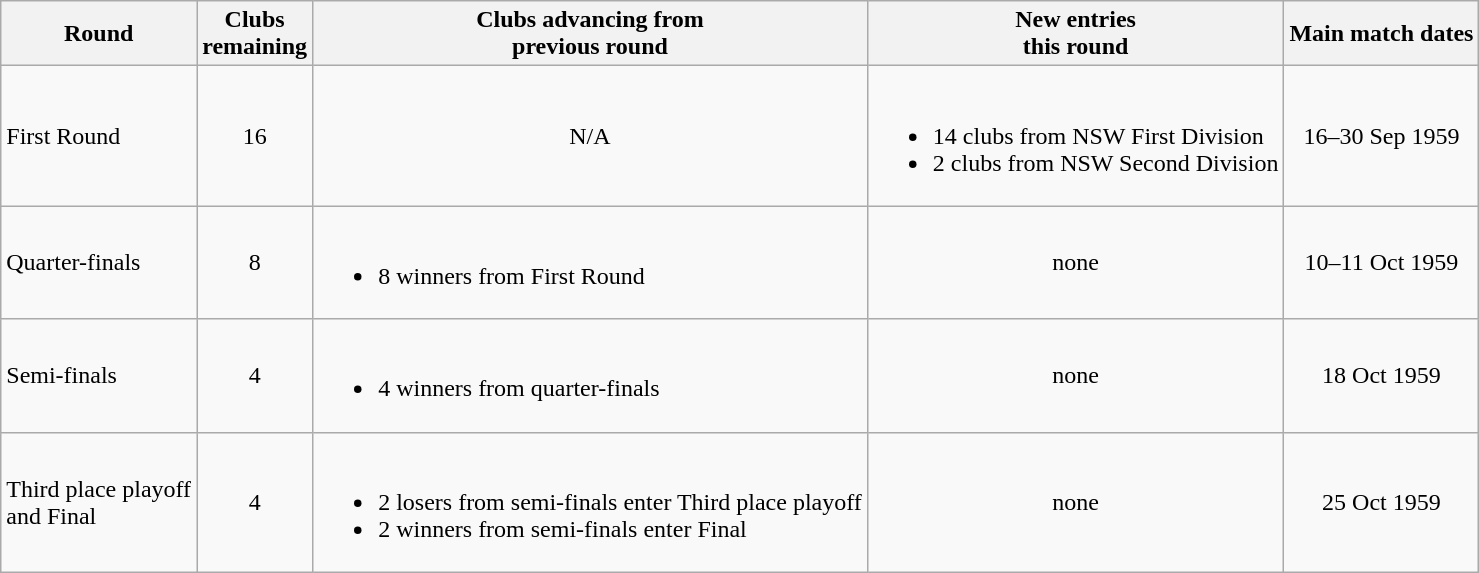<table class="wikitable">
<tr>
<th>Round</th>
<th>Clubs<br>remaining</th>
<th>Clubs advancing from<br>previous round</th>
<th>New entries<br>this round</th>
<th>Main match dates</th>
</tr>
<tr>
<td>First Round</td>
<td style="text-align:center;">16</td>
<td style="text-align:center;">N/A</td>
<td><br><ul><li>14 clubs from NSW First Division</li><li>2 clubs from NSW Second Division</li></ul></td>
<td style="text-align:center;">16–30 Sep 1959</td>
</tr>
<tr>
<td>Quarter-finals</td>
<td style="text-align:center;">8</td>
<td><br><ul><li>8 winners from First Round</li></ul></td>
<td style="text-align:center;">none</td>
<td style="text-align:center;">10–11 Oct 1959</td>
</tr>
<tr>
<td>Semi-finals</td>
<td style="text-align:center;">4</td>
<td><br><ul><li>4 winners from quarter-finals</li></ul></td>
<td style="text-align:center;">none</td>
<td style="text-align:center;">18 Oct 1959</td>
</tr>
<tr>
<td>Third place playoff <br>and Final</td>
<td style="text-align:center;">4</td>
<td><br><ul><li>2 losers from semi-finals enter Third place playoff</li><li>2 winners from semi-finals enter Final</li></ul></td>
<td style="text-align:center;">none</td>
<td style="text-align:center;">25 Oct 1959</td>
</tr>
</table>
